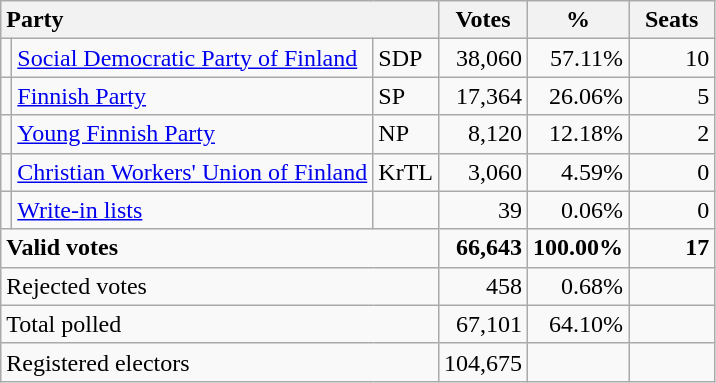<table class="wikitable" border="1" style="text-align:right;">
<tr>
<th style="text-align:left;" colspan=3>Party</th>
<th align=center width="50">Votes</th>
<th align=center width="50">%</th>
<th align=center width="50">Seats</th>
</tr>
<tr>
<td></td>
<td align=left style="white-space: nowrap;"><a href='#'>Social Democratic Party of Finland</a></td>
<td align=left>SDP</td>
<td>38,060</td>
<td>57.11%</td>
<td>10</td>
</tr>
<tr>
<td></td>
<td align=left><a href='#'>Finnish Party</a></td>
<td align=left>SP</td>
<td>17,364</td>
<td>26.06%</td>
<td>5</td>
</tr>
<tr>
<td></td>
<td align=left><a href='#'>Young Finnish Party</a></td>
<td align=left>NP</td>
<td>8,120</td>
<td>12.18%</td>
<td>2</td>
</tr>
<tr>
<td></td>
<td align=left><a href='#'>Christian Workers' Union of Finland</a></td>
<td align=left>KrTL</td>
<td>3,060</td>
<td>4.59%</td>
<td>0</td>
</tr>
<tr>
<td></td>
<td align=left><a href='#'>Write-in lists</a></td>
<td align=left></td>
<td>39</td>
<td>0.06%</td>
<td>0</td>
</tr>
<tr style="font-weight:bold">
<td align=left colspan=3>Valid votes</td>
<td>66,643</td>
<td>100.00%</td>
<td>17</td>
</tr>
<tr>
<td align=left colspan=3>Rejected votes</td>
<td>458</td>
<td>0.68%</td>
<td></td>
</tr>
<tr>
<td align=left colspan=3>Total polled</td>
<td>67,101</td>
<td>64.10%</td>
<td></td>
</tr>
<tr>
<td align=left colspan=3>Registered electors</td>
<td>104,675</td>
<td></td>
<td></td>
</tr>
</table>
